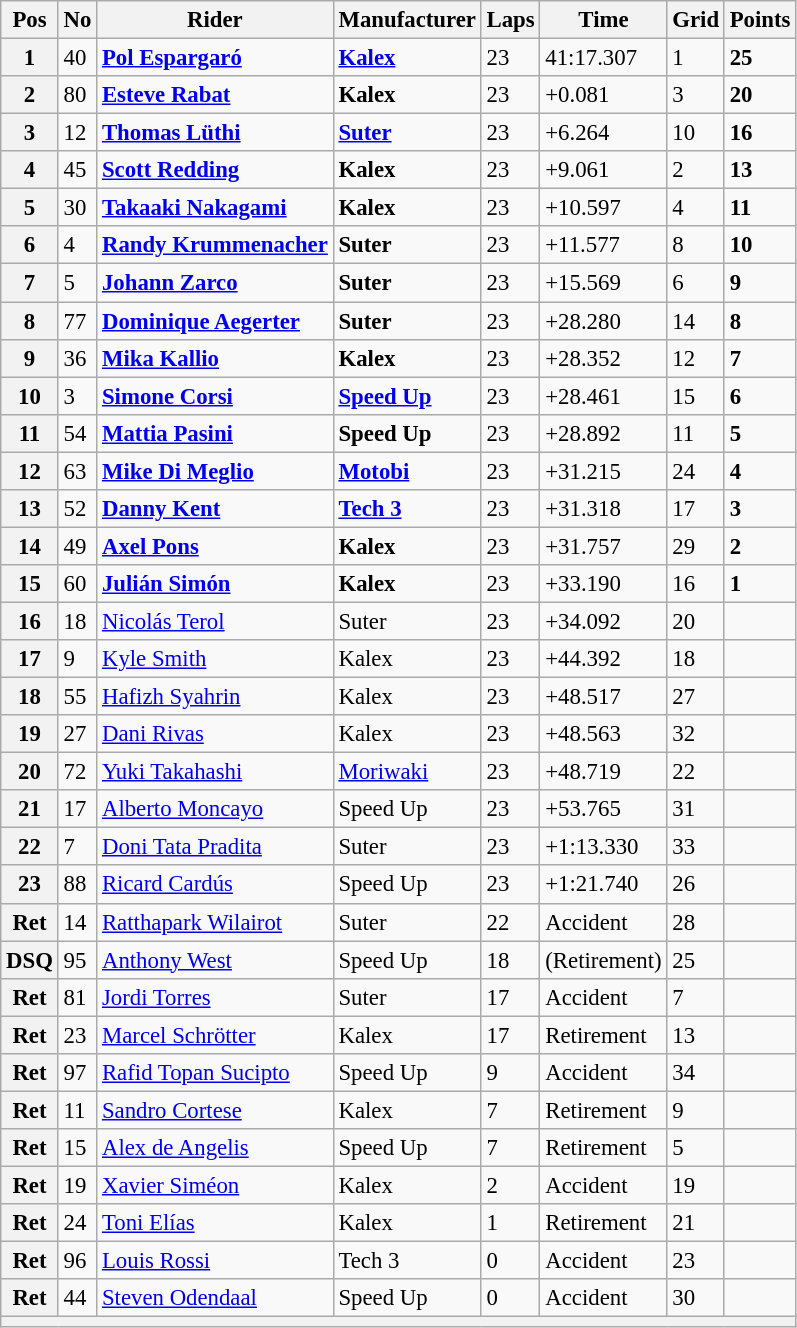<table class="wikitable" style="font-size: 95%;">
<tr>
<th>Pos</th>
<th>No</th>
<th>Rider</th>
<th>Manufacturer</th>
<th>Laps</th>
<th>Time</th>
<th>Grid</th>
<th>Points</th>
</tr>
<tr>
<th>1</th>
<td>40</td>
<td> <strong><a href='#'>Pol Espargaró</a></strong></td>
<td><strong><a href='#'>Kalex</a></strong></td>
<td>23</td>
<td>41:17.307</td>
<td>1</td>
<td><strong>25</strong></td>
</tr>
<tr>
<th>2</th>
<td>80</td>
<td> <strong><a href='#'>Esteve Rabat</a></strong></td>
<td><strong>Kalex</strong></td>
<td>23</td>
<td>+0.081</td>
<td>3</td>
<td><strong>20</strong></td>
</tr>
<tr>
<th>3</th>
<td>12</td>
<td> <strong><a href='#'>Thomas Lüthi</a></strong></td>
<td><strong><a href='#'>Suter</a></strong></td>
<td>23</td>
<td>+6.264</td>
<td>10</td>
<td><strong>16</strong></td>
</tr>
<tr>
<th>4</th>
<td>45</td>
<td> <strong><a href='#'>Scott Redding</a></strong></td>
<td><strong>Kalex</strong></td>
<td>23</td>
<td>+9.061</td>
<td>2</td>
<td><strong>13</strong></td>
</tr>
<tr>
<th>5</th>
<td>30</td>
<td> <strong><a href='#'>Takaaki Nakagami</a></strong></td>
<td><strong>Kalex</strong></td>
<td>23</td>
<td>+10.597</td>
<td>4</td>
<td><strong>11</strong></td>
</tr>
<tr>
<th>6</th>
<td>4</td>
<td> <strong><a href='#'>Randy Krummenacher</a></strong></td>
<td><strong>Suter</strong></td>
<td>23</td>
<td>+11.577</td>
<td>8</td>
<td><strong>10</strong></td>
</tr>
<tr>
<th>7</th>
<td>5</td>
<td> <strong><a href='#'>Johann Zarco</a></strong></td>
<td><strong>Suter</strong></td>
<td>23</td>
<td>+15.569</td>
<td>6</td>
<td><strong>9</strong></td>
</tr>
<tr>
<th>8</th>
<td>77</td>
<td> <strong><a href='#'>Dominique Aegerter</a></strong></td>
<td><strong>Suter</strong></td>
<td>23</td>
<td>+28.280</td>
<td>14</td>
<td><strong>8</strong></td>
</tr>
<tr>
<th>9</th>
<td>36</td>
<td> <strong><a href='#'>Mika Kallio</a></strong></td>
<td><strong>Kalex</strong></td>
<td>23</td>
<td>+28.352</td>
<td>12</td>
<td><strong>7</strong></td>
</tr>
<tr>
<th>10</th>
<td>3</td>
<td> <strong><a href='#'>Simone Corsi</a></strong></td>
<td><strong><a href='#'>Speed Up</a></strong></td>
<td>23</td>
<td>+28.461</td>
<td>15</td>
<td><strong>6</strong></td>
</tr>
<tr>
<th>11</th>
<td>54</td>
<td> <strong><a href='#'>Mattia Pasini</a></strong></td>
<td><strong>Speed Up</strong></td>
<td>23</td>
<td>+28.892</td>
<td>11</td>
<td><strong>5</strong></td>
</tr>
<tr>
<th>12</th>
<td>63</td>
<td> <strong><a href='#'>Mike Di Meglio</a></strong></td>
<td><strong><a href='#'>Motobi</a></strong></td>
<td>23</td>
<td>+31.215</td>
<td>24</td>
<td><strong>4</strong></td>
</tr>
<tr>
<th>13</th>
<td>52</td>
<td> <strong><a href='#'>Danny Kent</a></strong></td>
<td><strong><a href='#'>Tech 3</a></strong></td>
<td>23</td>
<td>+31.318</td>
<td>17</td>
<td><strong>3</strong></td>
</tr>
<tr>
<th>14</th>
<td>49</td>
<td> <strong><a href='#'>Axel Pons</a></strong></td>
<td><strong>Kalex</strong></td>
<td>23</td>
<td>+31.757</td>
<td>29</td>
<td><strong>2</strong></td>
</tr>
<tr>
<th>15</th>
<td>60</td>
<td> <strong><a href='#'>Julián Simón</a></strong></td>
<td><strong>Kalex</strong></td>
<td>23</td>
<td>+33.190</td>
<td>16</td>
<td><strong>1</strong></td>
</tr>
<tr>
<th>16</th>
<td>18</td>
<td> <a href='#'>Nicolás Terol</a></td>
<td>Suter</td>
<td>23</td>
<td>+34.092</td>
<td>20</td>
<td></td>
</tr>
<tr>
<th>17</th>
<td>9</td>
<td> <a href='#'>Kyle Smith</a></td>
<td>Kalex</td>
<td>23</td>
<td>+44.392</td>
<td>18</td>
<td></td>
</tr>
<tr>
<th>18</th>
<td>55</td>
<td> <a href='#'>Hafizh Syahrin</a></td>
<td>Kalex</td>
<td>23</td>
<td>+48.517</td>
<td>27</td>
<td></td>
</tr>
<tr>
<th>19</th>
<td>27</td>
<td> <a href='#'>Dani Rivas</a></td>
<td>Kalex</td>
<td>23</td>
<td>+48.563</td>
<td>32</td>
<td></td>
</tr>
<tr>
<th>20</th>
<td>72</td>
<td> <a href='#'>Yuki Takahashi</a></td>
<td><a href='#'>Moriwaki</a></td>
<td>23</td>
<td>+48.719</td>
<td>22</td>
<td></td>
</tr>
<tr>
<th>21</th>
<td>17</td>
<td> <a href='#'>Alberto Moncayo</a></td>
<td>Speed Up</td>
<td>23</td>
<td>+53.765</td>
<td>31</td>
<td></td>
</tr>
<tr>
<th>22</th>
<td>7</td>
<td> <a href='#'>Doni Tata Pradita</a></td>
<td>Suter</td>
<td>23</td>
<td>+1:13.330</td>
<td>33</td>
<td></td>
</tr>
<tr>
<th>23</th>
<td>88</td>
<td> <a href='#'>Ricard Cardús</a></td>
<td>Speed Up</td>
<td>23</td>
<td>+1:21.740</td>
<td>26</td>
<td></td>
</tr>
<tr>
<th>Ret</th>
<td>14</td>
<td> <a href='#'>Ratthapark Wilairot</a></td>
<td>Suter</td>
<td>22</td>
<td>Accident</td>
<td>28</td>
<td></td>
</tr>
<tr>
<th>DSQ</th>
<td>95</td>
<td> <a href='#'>Anthony West</a></td>
<td>Speed Up</td>
<td>18</td>
<td>(Retirement)</td>
<td>25</td>
<td></td>
</tr>
<tr>
<th>Ret</th>
<td>81</td>
<td> <a href='#'>Jordi Torres</a></td>
<td>Suter</td>
<td>17</td>
<td>Accident</td>
<td>7</td>
<td></td>
</tr>
<tr>
<th>Ret</th>
<td>23</td>
<td> <a href='#'>Marcel Schrötter</a></td>
<td>Kalex</td>
<td>17</td>
<td>Retirement</td>
<td>13</td>
<td></td>
</tr>
<tr>
<th>Ret</th>
<td>97</td>
<td> <a href='#'>Rafid Topan Sucipto</a></td>
<td>Speed Up</td>
<td>9</td>
<td>Accident</td>
<td>34</td>
<td></td>
</tr>
<tr>
<th>Ret</th>
<td>11</td>
<td> <a href='#'>Sandro Cortese</a></td>
<td>Kalex</td>
<td>7</td>
<td>Retirement</td>
<td>9</td>
<td></td>
</tr>
<tr>
<th>Ret</th>
<td>15</td>
<td> <a href='#'>Alex de Angelis</a></td>
<td>Speed Up</td>
<td>7</td>
<td>Retirement</td>
<td>5</td>
<td></td>
</tr>
<tr>
<th>Ret</th>
<td>19</td>
<td> <a href='#'>Xavier Siméon</a></td>
<td>Kalex</td>
<td>2</td>
<td>Accident</td>
<td>19</td>
<td></td>
</tr>
<tr>
<th>Ret</th>
<td>24</td>
<td> <a href='#'>Toni Elías</a></td>
<td>Kalex</td>
<td>1</td>
<td>Retirement</td>
<td>21</td>
<td></td>
</tr>
<tr>
<th>Ret</th>
<td>96</td>
<td> <a href='#'>Louis Rossi</a></td>
<td>Tech 3</td>
<td>0</td>
<td>Accident</td>
<td>23</td>
<td></td>
</tr>
<tr>
<th>Ret</th>
<td>44</td>
<td> <a href='#'>Steven Odendaal</a></td>
<td>Speed Up</td>
<td>0</td>
<td>Accident</td>
<td>30</td>
<td></td>
</tr>
<tr>
<th colspan=8></th>
</tr>
</table>
